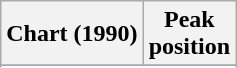<table class="wikitable sortable plainrowheaders" style="text-align:center">
<tr>
<th scope="col">Chart (1990)</th>
<th scope="col">Peak<br>position</th>
</tr>
<tr>
</tr>
<tr>
</tr>
<tr>
</tr>
<tr>
</tr>
</table>
